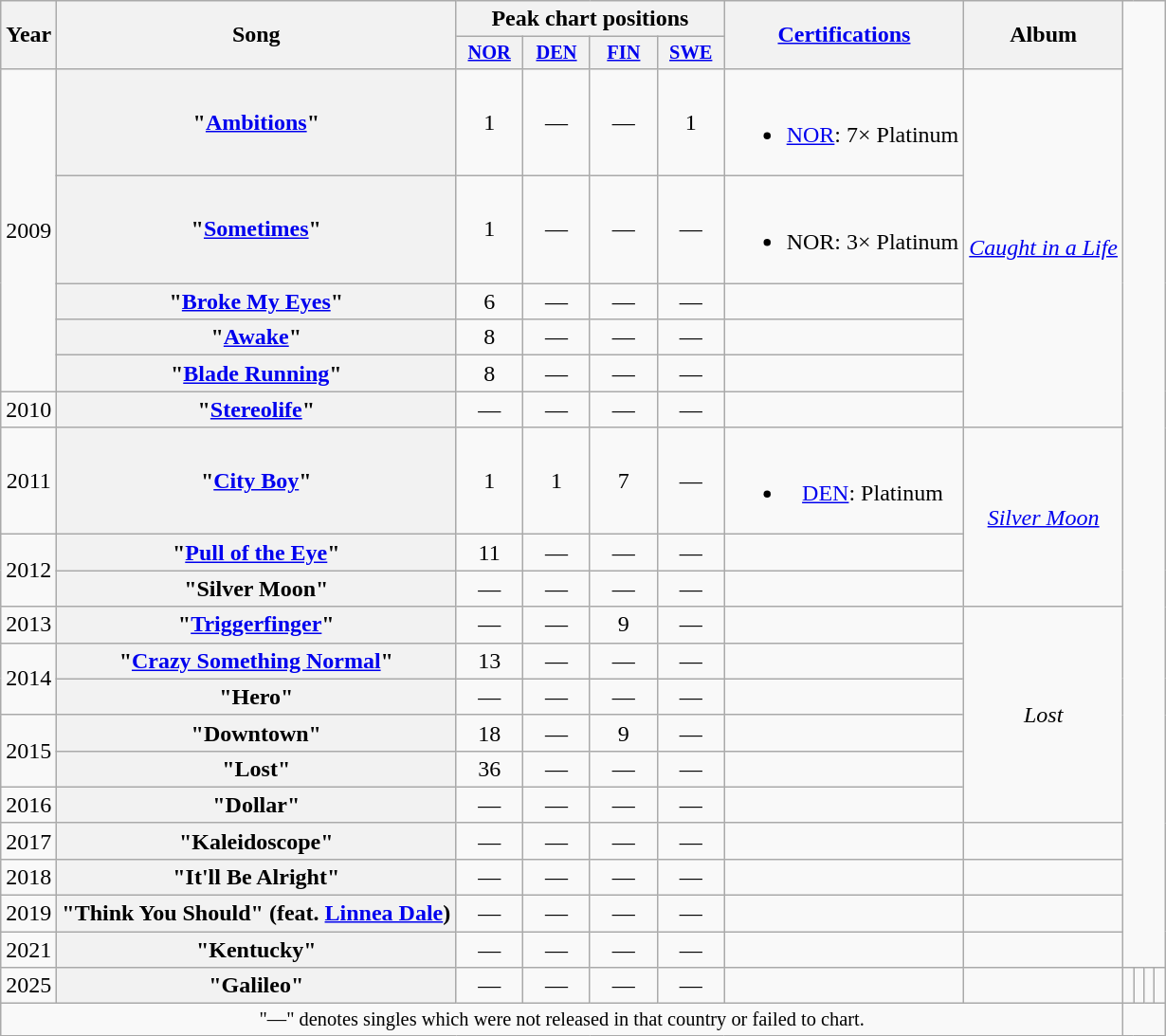<table class="wikitable plainrowheaders" style="text-align:center;" border="1">
<tr>
<th scope="col" rowspan="2">Year</th>
<th scope="col" rowspan="2">Song</th>
<th scope="col" colspan="4">Peak chart positions</th>
<th scope="col" rowspan="2"><a href='#'>Certifications</a></th>
<th scope="col" rowspan="2">Album</th>
</tr>
<tr>
<th scope="col" style="width:3em;font-size:85%;"><a href='#'>NOR</a><br></th>
<th scope="col" style="width:3em;font-size:85%;"><a href='#'>DEN</a><br></th>
<th scope="col" style="width:3em;font-size:85%;"><a href='#'>FIN</a><br></th>
<th scope="col" style="width:3em;font-size:85%;"><a href='#'>SWE</a><br></th>
</tr>
<tr>
<td rowspan="5">2009</td>
<th scope="row">"<a href='#'>Ambitions</a>"</th>
<td>1</td>
<td>—</td>
<td>—</td>
<td>1</td>
<td><br><ul><li><a href='#'>NOR</a>: 7× Platinum</li></ul></td>
<td rowspan="6"><em><a href='#'>Caught in a Life</a></em></td>
</tr>
<tr>
<th scope="row">"<a href='#'>Sometimes</a>"</th>
<td>1</td>
<td>—</td>
<td>—</td>
<td>—</td>
<td><br><ul><li>NOR: 3× Platinum</li></ul></td>
</tr>
<tr>
<th scope="row">"<a href='#'>Broke My Eyes</a>"</th>
<td>6</td>
<td>—</td>
<td>—</td>
<td>—</td>
<td></td>
</tr>
<tr>
<th scope="row">"<a href='#'>Awake</a>"</th>
<td>8</td>
<td>—</td>
<td>—</td>
<td>—</td>
<td></td>
</tr>
<tr>
<th scope="row">"<a href='#'>Blade Running</a>"</th>
<td>8</td>
<td>—</td>
<td>—</td>
<td>—</td>
<td></td>
</tr>
<tr>
<td>2010</td>
<th scope="row">"<a href='#'>Stereolife</a>"</th>
<td>—</td>
<td>—</td>
<td>—</td>
<td>—</td>
<td></td>
</tr>
<tr>
<td>2011</td>
<th scope="row">"<a href='#'>City Boy</a>"</th>
<td>1</td>
<td>1</td>
<td>7</td>
<td>—</td>
<td><br><ul><li><a href='#'>DEN</a>: Platinum</li></ul></td>
<td rowspan="3"><em><a href='#'>Silver Moon</a></em></td>
</tr>
<tr>
<td rowspan="2">2012</td>
<th scope="row">"<a href='#'>Pull of the Eye</a>"</th>
<td>11</td>
<td>—</td>
<td>—</td>
<td>—</td>
<td></td>
</tr>
<tr>
<th scope="row">"Silver Moon"</th>
<td>—</td>
<td>—</td>
<td>—</td>
<td>—</td>
<td></td>
</tr>
<tr>
<td>2013</td>
<th scope="row">"<a href='#'>Triggerfinger</a>"</th>
<td>—</td>
<td>—</td>
<td>9</td>
<td>—</td>
<td></td>
<td rowspan="6"><em>Lost</em></td>
</tr>
<tr>
<td rowspan="2">2014</td>
<th scope="row">"<a href='#'>Crazy Something Normal</a>"</th>
<td>13</td>
<td>—</td>
<td>—</td>
<td>—</td>
<td></td>
</tr>
<tr>
<th scope="row">"Hero"</th>
<td>—</td>
<td>—</td>
<td>—</td>
<td>—</td>
<td></td>
</tr>
<tr>
<td rowspan="2">2015</td>
<th scope="row">"Downtown"</th>
<td>18</td>
<td>—</td>
<td>9</td>
<td>—</td>
<td></td>
</tr>
<tr>
<th scope="row">"Lost"</th>
<td>36</td>
<td>—</td>
<td>—</td>
<td>—</td>
<td></td>
</tr>
<tr>
<td>2016</td>
<th scope="row">"Dollar"</th>
<td>—</td>
<td>—</td>
<td>—</td>
<td>—</td>
<td></td>
</tr>
<tr>
<td>2017</td>
<th scope="row">"Kaleidoscope"</th>
<td>—</td>
<td>—</td>
<td>—</td>
<td>—</td>
<td></td>
<td></td>
</tr>
<tr>
<td>2018</td>
<th scope="row">"It'll Be Alright"</th>
<td>—</td>
<td>—</td>
<td>—</td>
<td>—</td>
<td></td>
<td></td>
</tr>
<tr>
<td>2019</td>
<th scope="row">"Think You Should" (feat. <a href='#'>Linnea Dale</a>)</th>
<td>—</td>
<td>—</td>
<td>—</td>
<td>—</td>
<td></td>
<td></td>
</tr>
<tr>
<td>2021</td>
<th scope="row">"Kentucky"</th>
<td>—</td>
<td>—</td>
<td>—</td>
<td>—</td>
<td></td>
<td></td>
</tr>
<tr>
<td>2025</td>
<th scope="row">"Galileo"</th>
<td>—</td>
<td>—</td>
<td>—</td>
<td>—</td>
<td></td>
<td></td>
<td></td>
<td></td>
<td></td>
<td></td>
</tr>
<tr>
<td colspan="8" style="font-size:85%;">"—" denotes singles which were not released in that country or failed to chart.</td>
</tr>
</table>
